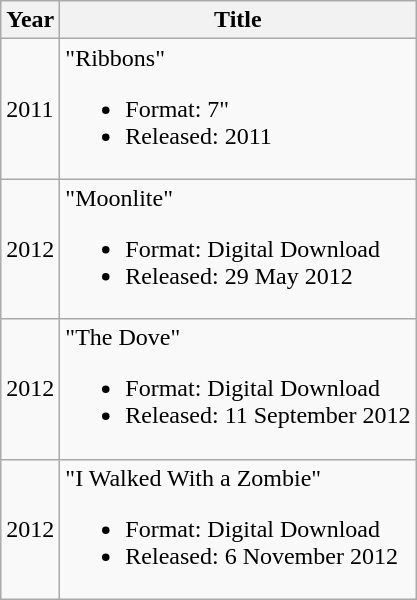<table class="wikitable">
<tr>
<th>Year</th>
<th>Title</th>
</tr>
<tr>
<td>2011</td>
<td>"Ribbons"<br><ul><li>Format: 7"</li><li>Released: 2011</li></ul></td>
</tr>
<tr>
<td>2012</td>
<td>"Moonlite"<br><ul><li>Format: Digital Download</li><li>Released: 29 May 2012</li></ul></td>
</tr>
<tr>
<td>2012</td>
<td>"The Dove"<br><ul><li>Format: Digital Download</li><li>Released: 11 September 2012</li></ul></td>
</tr>
<tr>
<td>2012</td>
<td>"I Walked With a Zombie"<br><ul><li>Format: Digital Download</li><li>Released: 6 November 2012</li></ul></td>
</tr>
</table>
